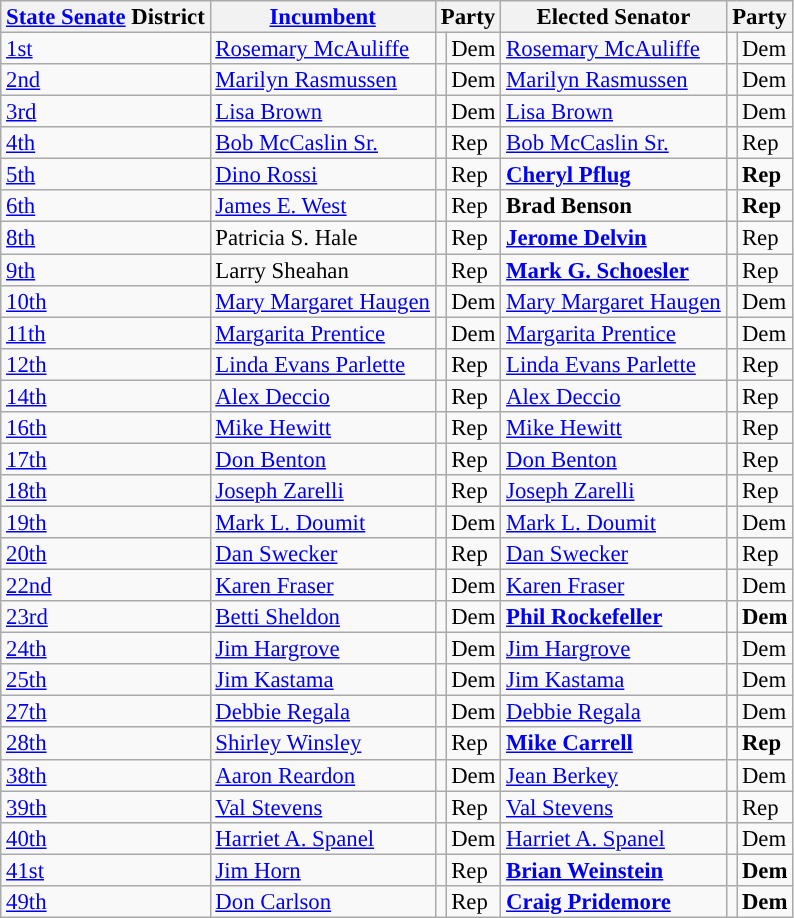<table class="sortable wikitable" style="font-size:95%;line-height:14px;">
<tr>
<th colspan="1" class="unsortable"><a href='#'>State Senate</a> District</th>
<th class="unsortable"><a href='#'>Incumbent</a></th>
<th colspan="2">Party</th>
<th class="unsortable">Elected Senator</th>
<th colspan="2">Party</th>
</tr>
<tr>
<td><a href='#'>1st</a></td>
<td><a href='#'>Rosemary McAuliffe</a></td>
<td style="background:"></td>
<td>Dem</td>
<td><a href='#'>Rosemary McAuliffe</a></td>
<td style="background:"></td>
<td>Dem</td>
</tr>
<tr>
<td><a href='#'>2nd</a></td>
<td><a href='#'>Marilyn Rasmussen</a></td>
<td style="background:"></td>
<td>Dem</td>
<td><a href='#'>Marilyn Rasmussen</a></td>
<td style="background:"></td>
<td>Dem</td>
</tr>
<tr>
<td><a href='#'>3rd</a></td>
<td><a href='#'>Lisa Brown</a></td>
<td style="background:"></td>
<td>Dem</td>
<td><a href='#'>Lisa Brown</a></td>
<td style="background:"></td>
<td>Dem</td>
</tr>
<tr>
<td><a href='#'>4th</a></td>
<td><a href='#'>Bob McCaslin Sr.</a></td>
<td style="background:"></td>
<td>Rep</td>
<td><a href='#'>Bob McCaslin Sr.</a></td>
<td style="background:"></td>
<td>Rep</td>
</tr>
<tr>
<td><a href='#'>5th</a></td>
<td><a href='#'>Dino Rossi</a></td>
<td style="background:"></td>
<td>Rep</td>
<td><strong><a href='#'>Cheryl Pflug</a></strong></td>
<td style="background:"></td>
<td><strong>Rep</strong></td>
</tr>
<tr>
<td><a href='#'>6th</a></td>
<td><a href='#'>James E. West</a></td>
<td style="background:"></td>
<td>Rep</td>
<td><strong>Brad Benson</strong></td>
<td style="background:"></td>
<td><strong>Rep</strong></td>
</tr>
<tr>
<td><a href='#'>8th</a></td>
<td>Patricia S. Hale</td>
<td style="background:"></td>
<td>Rep</td>
<td><strong><a href='#'>Jerome Delvin</a></strong></td>
<td style="background:"></td>
<td>Rep</td>
</tr>
<tr>
<td><a href='#'>9th</a></td>
<td>Larry Sheahan</td>
<td style="background:"></td>
<td>Rep</td>
<td><a href='#'><strong>Mark G. Schoesler</strong></a></td>
<td style="background:"></td>
<td>Rep</td>
</tr>
<tr>
<td><a href='#'>10th</a></td>
<td><a href='#'>Mary Margaret Haugen</a></td>
<td style="background:"></td>
<td>Dem</td>
<td><a href='#'>Mary Margaret Haugen</a></td>
<td style="background:"></td>
<td>Dem</td>
</tr>
<tr>
<td><a href='#'>11th</a></td>
<td><a href='#'>Margarita Prentice</a></td>
<td style="background:"></td>
<td>Dem</td>
<td><a href='#'>Margarita Prentice</a></td>
<td style="background:"></td>
<td>Dem</td>
</tr>
<tr>
<td><a href='#'>12th</a></td>
<td><a href='#'>Linda Evans Parlette</a></td>
<td style="background:"></td>
<td>Rep</td>
<td><a href='#'>Linda Evans Parlette</a></td>
<td style="background:"></td>
<td>Rep</td>
</tr>
<tr>
<td><a href='#'>14th</a></td>
<td><a href='#'>Alex Deccio</a></td>
<td style="background:"></td>
<td>Rep</td>
<td><a href='#'>Alex Deccio</a></td>
<td style="background:"></td>
<td>Rep</td>
</tr>
<tr>
<td><a href='#'>16th</a></td>
<td><a href='#'>Mike Hewitt</a></td>
<td style="background:"></td>
<td>Rep</td>
<td><a href='#'>Mike Hewitt</a></td>
<td style="background:"></td>
<td>Rep</td>
</tr>
<tr>
<td><a href='#'>17th</a></td>
<td><a href='#'>Don Benton</a></td>
<td style="background:"></td>
<td>Rep</td>
<td><a href='#'>Don Benton</a></td>
<td style="background:"></td>
<td>Rep</td>
</tr>
<tr>
<td><a href='#'>18th</a></td>
<td><a href='#'>Joseph Zarelli</a></td>
<td style="background:"></td>
<td>Rep</td>
<td><a href='#'>Joseph Zarelli</a></td>
<td style="background:"></td>
<td>Rep</td>
</tr>
<tr>
<td><a href='#'>19th</a></td>
<td><a href='#'>Mark L. Doumit</a></td>
<td style="background:"></td>
<td>Dem</td>
<td><a href='#'>Mark L. Doumit</a></td>
<td style="background:"></td>
<td>Dem</td>
</tr>
<tr>
<td><a href='#'>20th</a></td>
<td><a href='#'>Dan Swecker</a></td>
<td style="background:"></td>
<td>Rep</td>
<td><a href='#'>Dan Swecker</a></td>
<td style="background:"></td>
<td>Rep</td>
</tr>
<tr>
<td><a href='#'>22nd</a></td>
<td><a href='#'>Karen Fraser</a></td>
<td style="background:"></td>
<td>Dem</td>
<td><a href='#'>Karen Fraser</a></td>
<td style="background:"></td>
<td>Dem</td>
</tr>
<tr>
<td><a href='#'>23rd</a></td>
<td><a href='#'>Betti Sheldon</a></td>
<td style="background:"></td>
<td>Dem</td>
<td><strong><a href='#'>Phil Rockefeller</a></strong></td>
<td style="background:"></td>
<td><strong>Dem</strong></td>
</tr>
<tr>
<td><a href='#'>24th</a></td>
<td><a href='#'>Jim Hargrove</a></td>
<td style="background:"></td>
<td>Dem</td>
<td><a href='#'>Jim Hargrove</a></td>
<td style="background:"></td>
<td>Dem</td>
</tr>
<tr>
<td><a href='#'>25th</a></td>
<td><a href='#'>Jim Kastama</a></td>
<td style="background:"></td>
<td>Dem</td>
<td><a href='#'>Jim Kastama</a></td>
<td style="background:"></td>
<td>Dem</td>
</tr>
<tr>
<td><a href='#'>27th</a></td>
<td><a href='#'>Debbie Regala</a></td>
<td style="background:"></td>
<td>Dem</td>
<td><a href='#'>Debbie Regala</a></td>
<td style="background:"></td>
<td>Dem</td>
</tr>
<tr>
<td><a href='#'>28th</a></td>
<td><a href='#'>Shirley Winsley</a></td>
<td style="background:"></td>
<td>Rep</td>
<td><strong><a href='#'>Mike Carrell</a></strong></td>
<td style="background:"></td>
<td><strong>Rep</strong></td>
</tr>
<tr>
<td><a href='#'>38th</a></td>
<td><a href='#'>Aaron Reardon</a></td>
<td style="background:"></td>
<td>Dem</td>
<td><a href='#'>Jean Berkey</a></td>
<td style="background:"></td>
<td>Dem</td>
</tr>
<tr>
<td><a href='#'>39th</a></td>
<td><a href='#'>Val Stevens</a></td>
<td style="background:"></td>
<td>Rep</td>
<td><a href='#'>Val Stevens</a></td>
<td style="background:"></td>
<td>Rep</td>
</tr>
<tr>
<td><a href='#'>40th</a></td>
<td><a href='#'>Harriet A. Spanel</a></td>
<td style="background:"></td>
<td>Dem</td>
<td><a href='#'>Harriet A. Spanel</a></td>
<td style="background:"></td>
<td>Dem</td>
</tr>
<tr>
<td><a href='#'>41st</a></td>
<td><a href='#'>Jim Horn</a></td>
<td style="background:"></td>
<td>Rep</td>
<td><strong><a href='#'>Brian Weinstein</a></strong></td>
<td style="background:"></td>
<td><strong>Dem</strong></td>
</tr>
<tr>
<td><a href='#'>49th</a></td>
<td><a href='#'>Don Carlson</a></td>
<td style="background:"></td>
<td>Rep</td>
<td><strong><a href='#'>Craig Pridemore</a></strong></td>
<td style="background:"></td>
<td><strong>Dem</strong></td>
</tr>
</table>
